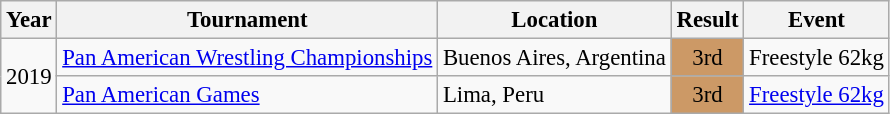<table class="wikitable" style="font-size:95%;">
<tr>
<th>Year</th>
<th>Tournament</th>
<th>Location</th>
<th>Result</th>
<th>Event</th>
</tr>
<tr>
<td rowspan=2>2019</td>
<td><a href='#'>Pan American Wrestling Championships</a></td>
<td>Buenos Aires, Argentina</td>
<td align="center" bgcolor="cc9966">3rd</td>
<td>Freestyle 62kg</td>
</tr>
<tr>
<td><a href='#'>Pan American Games</a></td>
<td>Lima, Peru</td>
<td align="center" bgcolor="cc9966">3rd</td>
<td><a href='#'>Freestyle 62kg</a></td>
</tr>
</table>
